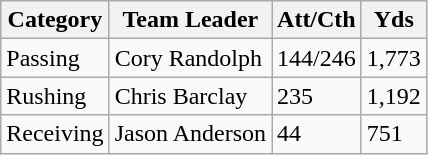<table class="wikitable">
<tr>
<th>Category</th>
<th>Team Leader</th>
<th>Att/Cth</th>
<th>Yds</th>
</tr>
<tr style="background: ##ddffdd;">
<td>Passing</td>
<td>Cory Randolph</td>
<td>144/246</td>
<td>1,773</td>
</tr>
<tr style="background: ##ffdddd;">
<td>Rushing</td>
<td>Chris Barclay</td>
<td>235</td>
<td>1,192</td>
</tr>
<tr style="background: ##ddffdd;">
<td>Receiving</td>
<td>Jason Anderson</td>
<td>44</td>
<td>751</td>
</tr>
</table>
